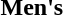<table>
<tr>
<th scope="row">Men's</th>
<td></td>
<td></td>
<td></td>
</tr>
</table>
